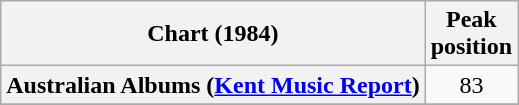<table class="wikitable plainrowheaders sortable">
<tr>
<th>Chart (1984)</th>
<th>Peak<br>position</th>
</tr>
<tr>
<th scope="row">Australian Albums (<a href='#'>Kent Music Report</a>)</th>
<td style="text-align:center;">83</td>
</tr>
<tr>
</tr>
<tr>
</tr>
</table>
